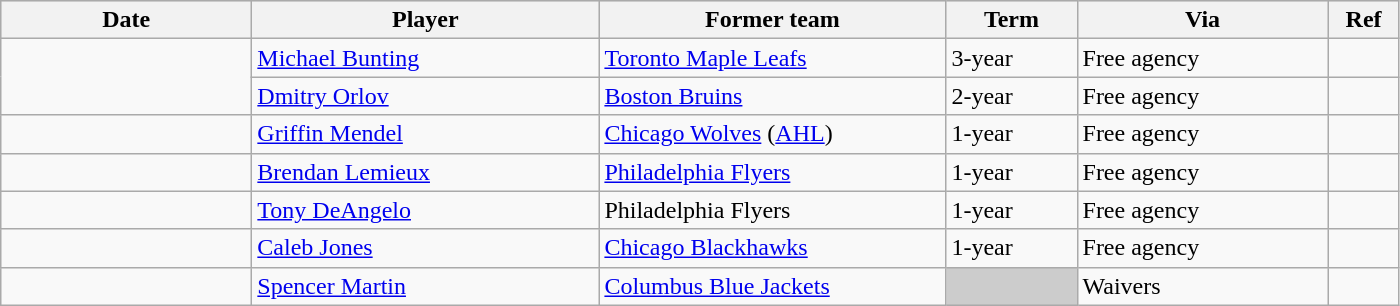<table class="wikitable">
<tr style="background:#ddd; text-align:center;">
<th style="width: 10em;">Date</th>
<th style="width: 14em;">Player</th>
<th style="width: 14em;">Former team</th>
<th style="width: 5em;">Term</th>
<th style="width: 10em;">Via</th>
<th style="width: 2.5em;">Ref</th>
</tr>
<tr>
<td rowspan=2></td>
<td><a href='#'>Michael Bunting</a></td>
<td><a href='#'>Toronto Maple Leafs</a></td>
<td>3-year</td>
<td>Free agency</td>
<td></td>
</tr>
<tr>
<td><a href='#'>Dmitry Orlov</a></td>
<td><a href='#'>Boston Bruins</a></td>
<td>2-year</td>
<td>Free agency</td>
<td></td>
</tr>
<tr>
<td></td>
<td><a href='#'>Griffin Mendel</a></td>
<td><a href='#'>Chicago Wolves</a> (<a href='#'>AHL</a>)</td>
<td>1-year</td>
<td>Free agency</td>
<td></td>
</tr>
<tr>
<td></td>
<td><a href='#'>Brendan Lemieux</a></td>
<td><a href='#'>Philadelphia Flyers</a></td>
<td>1-year</td>
<td>Free agency</td>
<td></td>
</tr>
<tr>
<td></td>
<td><a href='#'>Tony DeAngelo</a></td>
<td>Philadelphia Flyers</td>
<td>1-year</td>
<td>Free agency</td>
<td></td>
</tr>
<tr>
<td></td>
<td><a href='#'>Caleb Jones</a></td>
<td><a href='#'>Chicago Blackhawks</a></td>
<td>1-year</td>
<td>Free agency</td>
<td></td>
</tr>
<tr>
<td></td>
<td><a href='#'>Spencer Martin</a></td>
<td><a href='#'>Columbus Blue Jackets</a></td>
<td style="background:#ccc;"></td>
<td>Waivers</td>
<td></td>
</tr>
</table>
